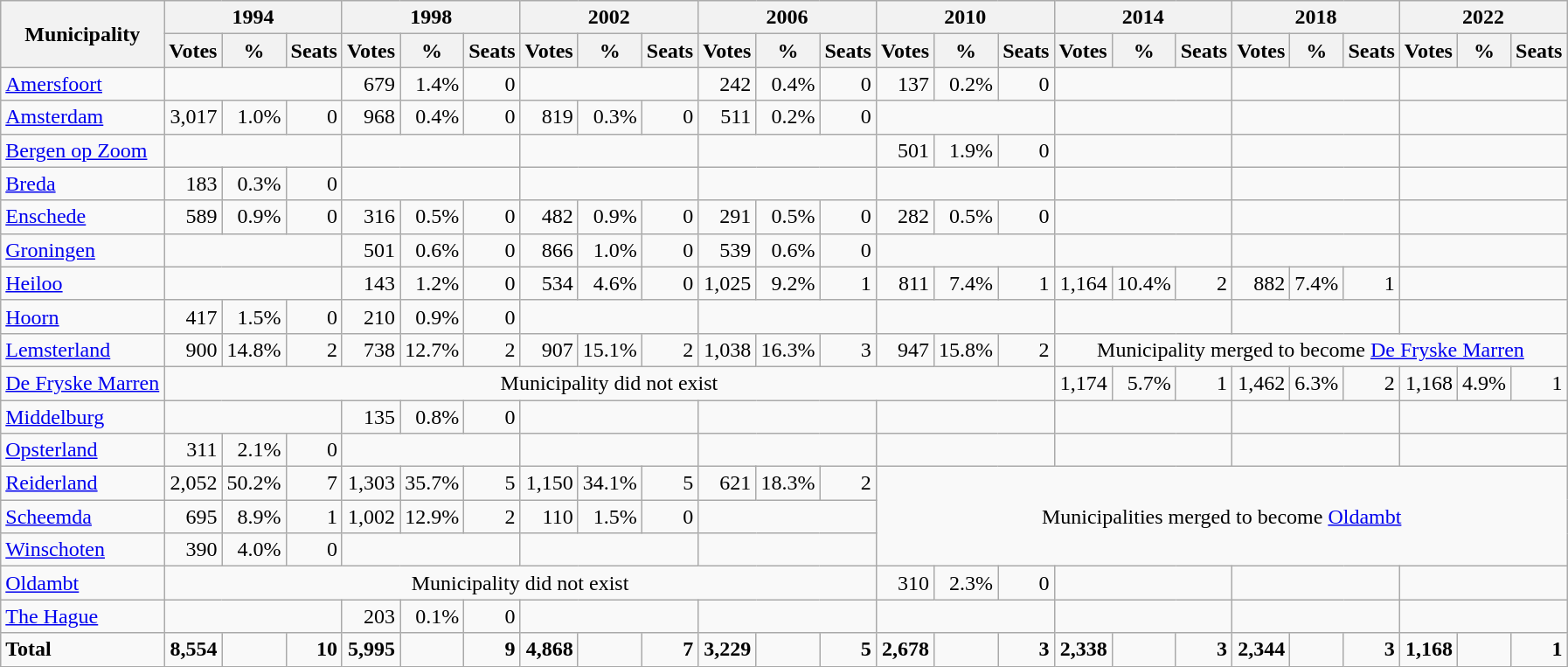<table class="wikitable" style="text-align:right">
<tr>
<th rowspan="2">Municipality</th>
<th colspan="3">1994</th>
<th colspan="3">1998</th>
<th colspan="3">2002</th>
<th colspan="3">2006</th>
<th colspan="3">2010</th>
<th colspan="3">2014</th>
<th colspan="3">2018</th>
<th colspan="3">2022</th>
</tr>
<tr>
<th>Votes</th>
<th>%</th>
<th>Seats</th>
<th>Votes</th>
<th>%</th>
<th>Seats</th>
<th>Votes</th>
<th>%</th>
<th>Seats</th>
<th>Votes</th>
<th>%</th>
<th>Seats</th>
<th>Votes</th>
<th>%</th>
<th>Seats</th>
<th>Votes</th>
<th>%</th>
<th>Seats</th>
<th>Votes</th>
<th>%</th>
<th>Seats</th>
<th>Votes</th>
<th>%</th>
<th>Seats</th>
</tr>
<tr>
<td style="text-align:left"><a href='#'>Amersfoort</a></td>
<td colspan="3"></td>
<td>679</td>
<td>1.4%</td>
<td>0</td>
<td colspan="3"></td>
<td>242</td>
<td>0.4%</td>
<td>0</td>
<td>137</td>
<td>0.2%</td>
<td>0</td>
<td colspan="3"></td>
<td colspan="3"></td>
<td colspan="3"></td>
</tr>
<tr>
<td style="text-align:left"><a href='#'>Amsterdam</a></td>
<td>3,017</td>
<td>1.0%</td>
<td>0</td>
<td>968</td>
<td>0.4%</td>
<td>0</td>
<td>819</td>
<td>0.3%</td>
<td>0</td>
<td>511</td>
<td>0.2%</td>
<td>0</td>
<td colspan="3"></td>
<td colspan="3"></td>
<td colspan="3"></td>
<td colspan="3"></td>
</tr>
<tr>
<td style="text-align:left"><a href='#'>Bergen op Zoom</a></td>
<td colspan="3"></td>
<td colspan="3"></td>
<td colspan="3"></td>
<td colspan="3"></td>
<td>501</td>
<td>1.9%</td>
<td>0</td>
<td colspan="3"></td>
<td colspan="3"></td>
<td colspan="3"></td>
</tr>
<tr>
<td style="text-align:left"><a href='#'>Breda</a></td>
<td>183</td>
<td>0.3%</td>
<td>0</td>
<td colspan="3"></td>
<td colspan="3"></td>
<td colspan="3"></td>
<td colspan="3"></td>
<td colspan="3"></td>
<td colspan="3"></td>
<td colspan="3"></td>
</tr>
<tr>
<td style="text-align:left"><a href='#'>Enschede</a></td>
<td>589</td>
<td>0.9%</td>
<td>0</td>
<td>316</td>
<td>0.5%</td>
<td>0</td>
<td>482</td>
<td>0.9%</td>
<td>0</td>
<td>291</td>
<td>0.5%</td>
<td>0</td>
<td>282</td>
<td>0.5%</td>
<td>0</td>
<td colspan="3"></td>
<td colspan="3"></td>
<td colspan="3"></td>
</tr>
<tr>
<td style="text-align:left"><a href='#'>Groningen</a></td>
<td colspan="3"></td>
<td>501</td>
<td>0.6%</td>
<td>0</td>
<td>866</td>
<td>1.0%</td>
<td>0</td>
<td>539</td>
<td>0.6%</td>
<td>0</td>
<td colspan="3"></td>
<td colspan="3"></td>
<td colspan="3"></td>
<td colspan="3"></td>
</tr>
<tr>
<td style="text-align:left"><a href='#'>Heiloo</a></td>
<td colspan="3"></td>
<td>143</td>
<td>1.2%</td>
<td>0</td>
<td>534</td>
<td>4.6%</td>
<td>0</td>
<td>1,025</td>
<td>9.2%</td>
<td>1</td>
<td>811</td>
<td>7.4%</td>
<td>1</td>
<td>1,164</td>
<td>10.4%</td>
<td>2</td>
<td>882</td>
<td>7.4%</td>
<td>1</td>
<td colspan="3"></td>
</tr>
<tr>
<td style="text-align:left"><a href='#'>Hoorn</a></td>
<td>417</td>
<td>1.5%</td>
<td>0</td>
<td>210</td>
<td>0.9%</td>
<td>0</td>
<td colspan="3"></td>
<td colspan="3"></td>
<td colspan="3"></td>
<td colspan="3"></td>
<td colspan="3"></td>
<td colspan="3"></td>
</tr>
<tr>
<td style="text-align:left"><a href='#'>Lemsterland</a></td>
<td>900</td>
<td>14.8%</td>
<td>2</td>
<td>738</td>
<td>12.7%</td>
<td>2</td>
<td>907</td>
<td>15.1%</td>
<td>2</td>
<td>1,038</td>
<td>16.3%</td>
<td>3</td>
<td>947</td>
<td>15.8%</td>
<td>2</td>
<td colspan="9" style="text-align:center">Municipality merged to become <a href='#'>De Fryske Marren</a></td>
</tr>
<tr>
<td style="text-align:left"><a href='#'>De Fryske Marren</a></td>
<td colspan="15" style="text-align:center">Municipality did not exist</td>
<td>1,174</td>
<td>5.7%</td>
<td>1</td>
<td>1,462</td>
<td>6.3%</td>
<td>2</td>
<td>1,168</td>
<td>4.9%</td>
<td>1</td>
</tr>
<tr>
<td style="text-align:left"><a href='#'>Middelburg</a></td>
<td colspan="3"></td>
<td>135</td>
<td>0.8%</td>
<td>0</td>
<td colspan="3"></td>
<td colspan="3"></td>
<td colspan="3"></td>
<td colspan="3"></td>
<td colspan="3"></td>
<td colspan="3"></td>
</tr>
<tr>
<td style="text-align:left"><a href='#'>Opsterland</a></td>
<td>311</td>
<td>2.1%</td>
<td>0</td>
<td colspan="3"></td>
<td colspan="3"></td>
<td colspan="3"></td>
<td colspan="3"></td>
<td colspan="3"></td>
<td colspan="3"></td>
<td colspan="3"></td>
</tr>
<tr>
<td style="text-align:left"><a href='#'>Reiderland</a></td>
<td>2,052</td>
<td>50.2%</td>
<td>7</td>
<td>1,303</td>
<td>35.7%</td>
<td>5</td>
<td>1,150</td>
<td>34.1%</td>
<td>5</td>
<td>621</td>
<td>18.3%</td>
<td>2</td>
<td colspan="12" rowspan="3" style="text-align:center">Municipalities merged to become <a href='#'>Oldambt</a></td>
</tr>
<tr>
<td style="text-align:left"><a href='#'>Scheemda</a></td>
<td>695</td>
<td>8.9%</td>
<td>1</td>
<td>1,002</td>
<td>12.9%</td>
<td>2</td>
<td>110</td>
<td>1.5%</td>
<td>0</td>
<td colspan="3"></td>
</tr>
<tr>
<td style="text-align:left"><a href='#'>Winschoten</a></td>
<td>390</td>
<td>4.0%</td>
<td>0</td>
<td colspan="3"></td>
<td colspan="3"></td>
<td colspan="3"></td>
</tr>
<tr>
<td style="text-align:left"><a href='#'>Oldambt</a></td>
<td colspan="12" style="text-align:center">Municipality did not exist</td>
<td>310</td>
<td>2.3%</td>
<td>0</td>
<td colspan="3"></td>
<td colspan="3"></td>
<td colspan="3"></td>
</tr>
<tr>
<td style="text-align:left"><a href='#'>The Hague</a></td>
<td colspan="3"></td>
<td>203</td>
<td>0.1%</td>
<td>0</td>
<td colspan="3"></td>
<td colspan="3"></td>
<td colspan="3"></td>
<td colspan="3"></td>
<td colspan="3"></td>
<td colspan="3"></td>
</tr>
<tr>
<td style="text-align:left"><strong>Total</strong></td>
<td><strong>8,554</strong></td>
<td></td>
<td><strong>10</strong></td>
<td><strong>5,995</strong></td>
<td></td>
<td><strong>9</strong></td>
<td><strong>4,868</strong></td>
<td></td>
<td><strong>7</strong></td>
<td><strong>3,229</strong></td>
<td></td>
<td><strong>5</strong></td>
<td><strong>2,678</strong></td>
<td></td>
<td><strong>3</strong></td>
<td><strong>2,338</strong></td>
<td></td>
<td><strong>3</strong></td>
<td><strong>2,344</strong></td>
<td></td>
<td><strong>3</strong></td>
<td><strong>1,168</strong></td>
<td></td>
<td><strong>1</strong></td>
</tr>
</table>
